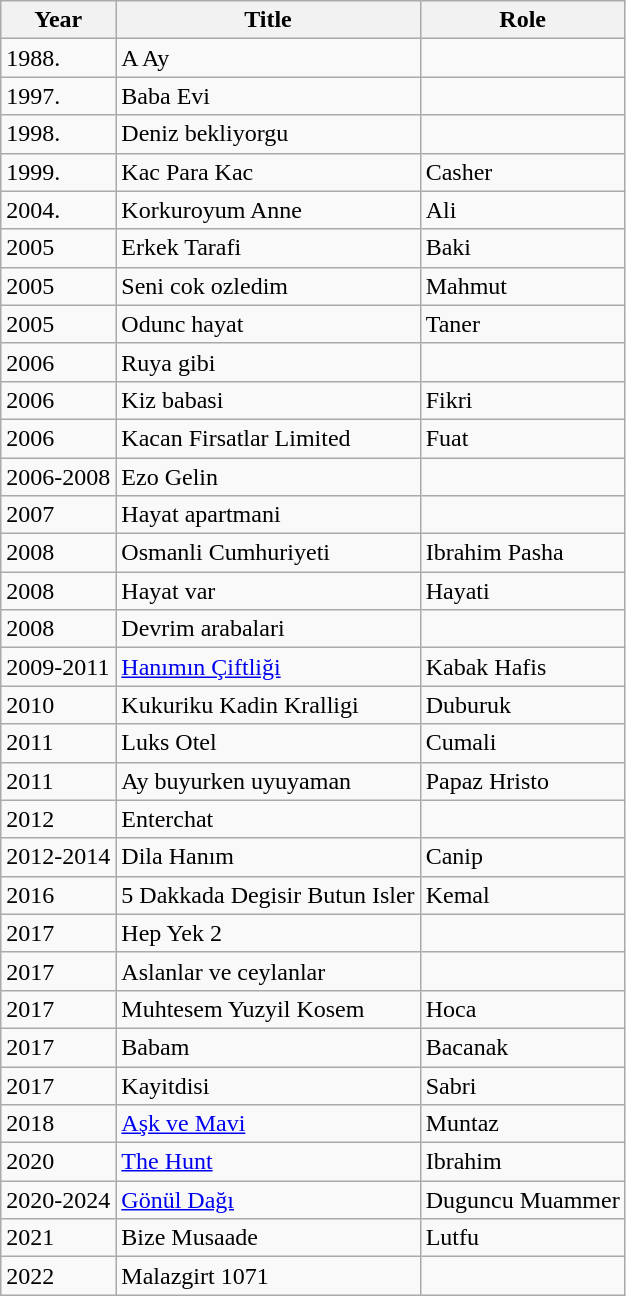<table class="wikitable">
<tr>
<th>Year</th>
<th>Title</th>
<th>Role</th>
</tr>
<tr>
<td>1988.</td>
<td>A Ay</td>
<td></td>
</tr>
<tr>
<td>1997.</td>
<td>Baba Evi</td>
<td></td>
</tr>
<tr>
<td>1998.</td>
<td>Deniz bekliyorgu</td>
<td></td>
</tr>
<tr>
<td>1999.</td>
<td>Kac Para Kac</td>
<td>Casher</td>
</tr>
<tr>
<td>2004.</td>
<td>Korkuroyum Anne</td>
<td>Ali</td>
</tr>
<tr>
<td>2005</td>
<td>Erkek Tarafi</td>
<td>Baki</td>
</tr>
<tr>
<td>2005</td>
<td>Seni cok ozledim</td>
<td>Mahmut</td>
</tr>
<tr>
<td>2005</td>
<td>Odunc hayat</td>
<td>Taner</td>
</tr>
<tr>
<td>2006</td>
<td>Ruya gibi</td>
<td></td>
</tr>
<tr>
<td>2006</td>
<td>Kiz babasi</td>
<td>Fikri</td>
</tr>
<tr>
<td>2006</td>
<td>Kacan Firsatlar Limited</td>
<td>Fuat</td>
</tr>
<tr>
<td>2006-2008</td>
<td>Ezo Gelin</td>
<td></td>
</tr>
<tr>
<td>2007</td>
<td>Hayat apartmani</td>
<td></td>
</tr>
<tr>
<td>2008</td>
<td>Osmanli Cumhuriyeti</td>
<td>Ibrahim Pasha</td>
</tr>
<tr>
<td>2008</td>
<td>Hayat var</td>
<td>Hayati</td>
</tr>
<tr>
<td>2008</td>
<td>Devrim arabalari</td>
<td></td>
</tr>
<tr>
<td>2009-2011</td>
<td><a href='#'>Hanımın Çiftliği</a></td>
<td>Kabak Hafis</td>
</tr>
<tr>
<td>2010</td>
<td>Kukuriku Kadin Kralligi</td>
<td>Duburuk</td>
</tr>
<tr>
<td>2011</td>
<td>Luks Otel</td>
<td>Cumali</td>
</tr>
<tr>
<td>2011</td>
<td>Ay buyurken uyuyaman</td>
<td>Papaz Hristo</td>
</tr>
<tr>
<td>2012</td>
<td>Enterchat</td>
<td></td>
</tr>
<tr>
<td>2012-2014</td>
<td>Dila Hanım</td>
<td>Canip</td>
</tr>
<tr>
<td>2016</td>
<td>5 Dakkada Degisir Butun Isler</td>
<td>Kemal</td>
</tr>
<tr>
<td>2017</td>
<td>Hep Yek 2</td>
<td></td>
</tr>
<tr>
<td>2017</td>
<td>Aslanlar ve ceylanlar</td>
<td></td>
</tr>
<tr>
<td>2017</td>
<td>Muhtesem Yuzyil Kosem</td>
<td>Hoca</td>
</tr>
<tr>
<td>2017</td>
<td>Babam</td>
<td>Bacanak</td>
</tr>
<tr>
<td>2017</td>
<td>Kayitdisi</td>
<td>Sabri</td>
</tr>
<tr>
<td>2018</td>
<td><a href='#'>Aşk ve Mavi</a></td>
<td>Muntaz</td>
</tr>
<tr>
<td>2020</td>
<td><a href='#'>The Hunt</a></td>
<td>Ibrahim</td>
</tr>
<tr>
<td>2020-2024</td>
<td><a href='#'>Gönül Dağı</a></td>
<td>Duguncu Muammer</td>
</tr>
<tr>
<td>2021</td>
<td>Bize Musaade</td>
<td>Lutfu</td>
</tr>
<tr>
<td>2022</td>
<td>Malazgirt 1071</td>
<td></td>
</tr>
</table>
